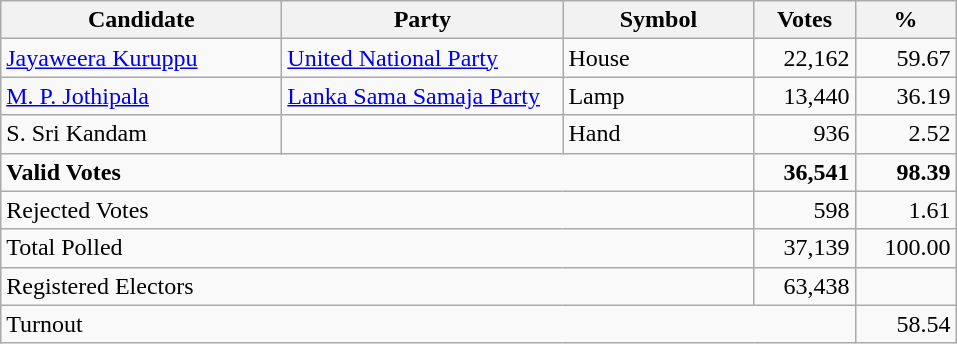<table class="wikitable" border="1" style="text-align:right;">
<tr>
<th align=left width="180">Candidate</th>
<th align=left width="180">Party</th>
<th align=left width="120">Symbol</th>
<th align=left width="60">Votes</th>
<th align=left width="60">%</th>
</tr>
<tr>
<td align=left><a href='#'>Jayaweera Kuruppu</a></td>
<td align=left><a href='#'>United National Party</a></td>
<td align=left>House</td>
<td>22,162</td>
<td>59.67</td>
</tr>
<tr>
<td align=left><a href='#'>M. P. Jothipala</a></td>
<td align=left><a href='#'>Lanka Sama Samaja Party</a></td>
<td align=left>Lamp</td>
<td>13,440</td>
<td>36.19</td>
</tr>
<tr>
<td align=left>S. Sri Kandam</td>
<td align=left></td>
<td align=left>Hand</td>
<td>936</td>
<td>2.52</td>
</tr>
<tr>
<td align=left colspan=3><strong>Valid Votes</strong></td>
<td><strong>36,541</strong></td>
<td><strong>98.39</strong></td>
</tr>
<tr>
<td align=left colspan=3>Rejected Votes</td>
<td>598</td>
<td>1.61</td>
</tr>
<tr>
<td align=left colspan=3>Total Polled</td>
<td>37,139</td>
<td>100.00</td>
</tr>
<tr>
<td align=left colspan=3>Registered Electors</td>
<td>63,438</td>
<td></td>
</tr>
<tr>
<td align=left colspan=4>Turnout</td>
<td>58.54</td>
</tr>
</table>
